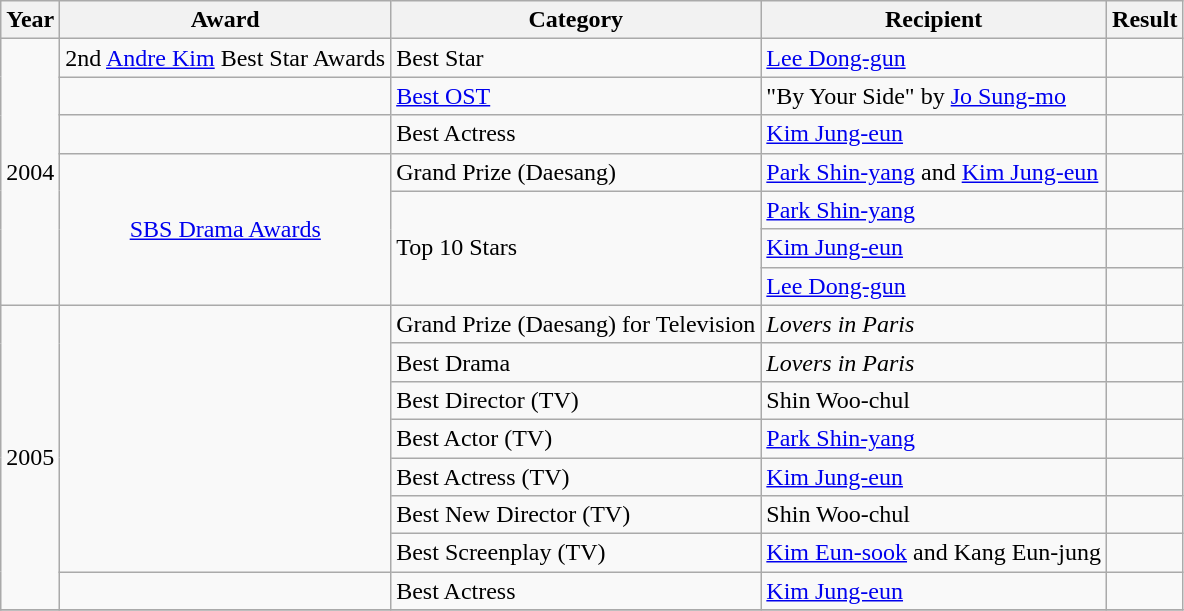<table class="wikitable">
<tr>
<th>Year</th>
<th>Award</th>
<th>Category</th>
<th>Recipient</th>
<th>Result</th>
</tr>
<tr>
<td rowspan=7>2004</td>
<td>2nd <a href='#'>Andre Kim</a> Best Star Awards</td>
<td>Best Star</td>
<td><a href='#'>Lee Dong-gun</a></td>
<td></td>
</tr>
<tr>
<td></td>
<td><a href='#'>Best OST</a></td>
<td>"By Your Side" by <a href='#'>Jo Sung-mo</a></td>
<td></td>
</tr>
<tr>
<td></td>
<td>Best Actress</td>
<td><a href='#'>Kim Jung-eun</a></td>
<td></td>
</tr>
<tr>
<td rowspan=4 style="text-align:center;"><a href='#'>SBS Drama Awards</a></td>
<td>Grand Prize (Daesang)</td>
<td><a href='#'>Park Shin-yang</a> and <a href='#'>Kim Jung-eun</a></td>
<td></td>
</tr>
<tr>
<td rowspan=3>Top 10 Stars</td>
<td><a href='#'>Park Shin-yang</a></td>
<td></td>
</tr>
<tr>
<td><a href='#'>Kim Jung-eun</a></td>
<td></td>
</tr>
<tr>
<td><a href='#'>Lee Dong-gun</a></td>
<td></td>
</tr>
<tr>
<td rowspan=8>2005</td>
<td rowspan=7></td>
<td>Grand Prize (Daesang) for Television</td>
<td><em>Lovers in Paris</em></td>
<td></td>
</tr>
<tr>
<td>Best Drama</td>
<td><em>Lovers in Paris</em></td>
<td></td>
</tr>
<tr>
<td>Best Director (TV)</td>
<td>Shin Woo-chul</td>
<td></td>
</tr>
<tr>
<td>Best Actor (TV)</td>
<td><a href='#'>Park Shin-yang</a></td>
<td></td>
</tr>
<tr>
<td>Best Actress (TV)</td>
<td><a href='#'>Kim Jung-eun</a></td>
<td></td>
</tr>
<tr>
<td>Best New Director (TV)</td>
<td>Shin Woo-chul</td>
<td></td>
</tr>
<tr>
<td>Best Screenplay (TV)</td>
<td><a href='#'>Kim Eun-sook</a> and Kang Eun-jung</td>
<td></td>
</tr>
<tr>
<td></td>
<td>Best Actress</td>
<td><a href='#'>Kim Jung-eun</a></td>
<td></td>
</tr>
<tr>
</tr>
</table>
